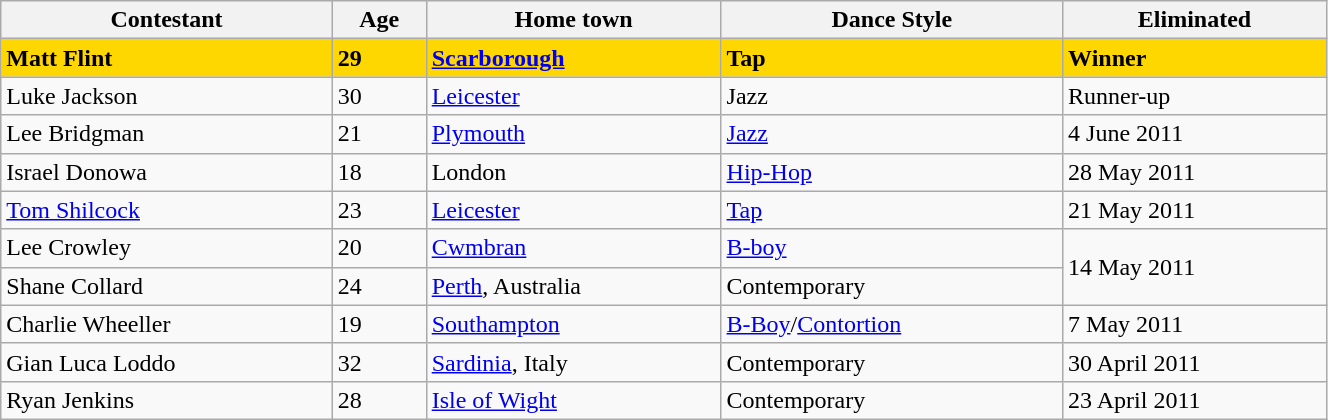<table class="wikitable" style="width:70%;">
<tr>
<th>Contestant</th>
<th>Age</th>
<th>Home town</th>
<th>Dance Style</th>
<th>Eliminated</th>
</tr>
<tr>
<td style="background:gold;"><strong>Matt Flint</strong></td>
<td style="background:gold;"><strong>29</strong></td>
<td style="background:gold;"><strong><a href='#'>Scarborough</a></strong></td>
<td style="background:gold;"><strong>Tap</strong></td>
<td style="background:gold;"><strong>Winner</strong></td>
</tr>
<tr>
<td>Luke Jackson</td>
<td>30</td>
<td><a href='#'>Leicester</a></td>
<td>Jazz</td>
<td>Runner-up</td>
</tr>
<tr>
<td>Lee Bridgman</td>
<td>21</td>
<td><a href='#'>Plymouth</a></td>
<td><a href='#'>Jazz</a></td>
<td>4 June 2011</td>
</tr>
<tr>
<td>Israel Donowa</td>
<td>18</td>
<td>London</td>
<td><a href='#'>Hip-Hop</a></td>
<td>28 May 2011</td>
</tr>
<tr>
<td><a href='#'>Tom Shilcock</a></td>
<td>23</td>
<td><a href='#'>Leicester</a></td>
<td><a href='#'>Tap</a></td>
<td>21 May 2011</td>
</tr>
<tr>
<td>Lee Crowley</td>
<td>20</td>
<td><a href='#'>Cwmbran</a></td>
<td><a href='#'>B-boy</a></td>
<td rowspan="2">14 May 2011</td>
</tr>
<tr>
<td>Shane Collard</td>
<td>24</td>
<td><a href='#'>Perth</a>, Australia</td>
<td>Contemporary</td>
</tr>
<tr>
<td>Charlie Wheeller</td>
<td>19</td>
<td><a href='#'>Southampton</a></td>
<td><a href='#'>B-Boy</a>/<a href='#'>Contortion</a></td>
<td>7 May 2011</td>
</tr>
<tr>
<td>Gian Luca Loddo</td>
<td>32</td>
<td><a href='#'>Sardinia</a>, Italy</td>
<td>Contemporary</td>
<td>30 April 2011</td>
</tr>
<tr>
<td>Ryan Jenkins</td>
<td>28</td>
<td><a href='#'>Isle of Wight</a></td>
<td>Contemporary</td>
<td>23 April 2011</td>
</tr>
</table>
